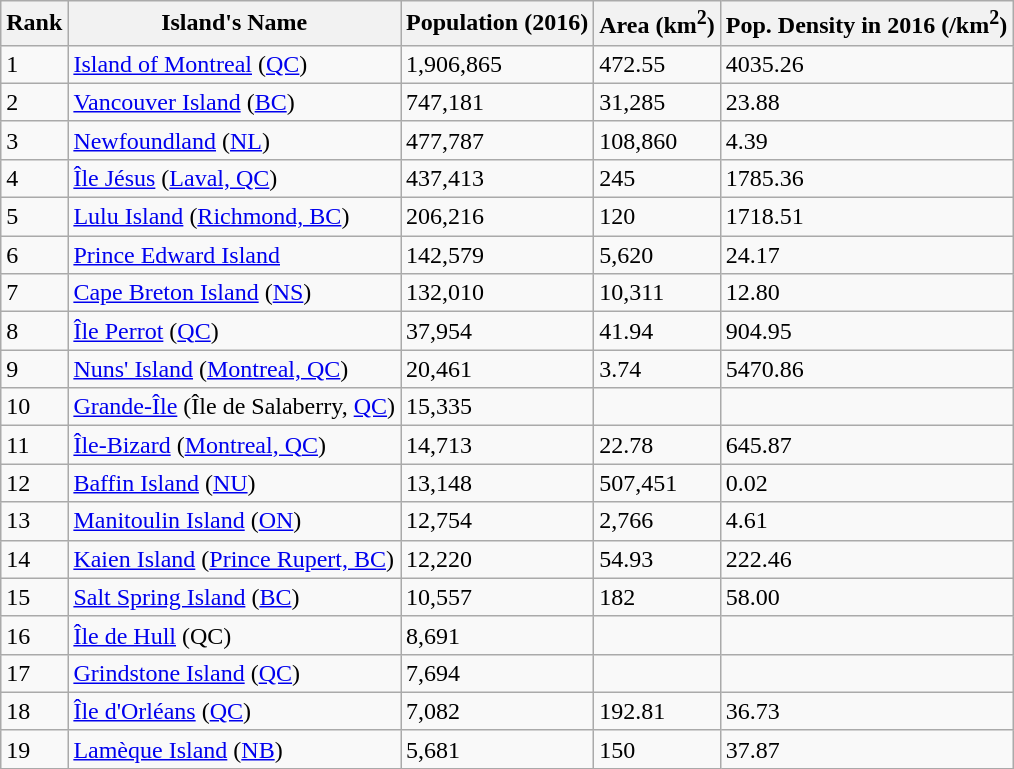<table class="wikitable sortable">
<tr>
<th>Rank</th>
<th>Island's Name</th>
<th>Population (2016)</th>
<th>Area (km<sup>2</sup>)</th>
<th>Pop. Density in 2016 (/km<sup>2</sup>)</th>
</tr>
<tr>
<td>1</td>
<td><a href='#'>Island of Montreal</a> (<a href='#'>QC</a>)</td>
<td>1,906,865</td>
<td>472.55</td>
<td>4035.26</td>
</tr>
<tr>
<td>2</td>
<td><a href='#'>Vancouver Island</a> (<a href='#'>BC</a>)</td>
<td>747,181</td>
<td>31,285</td>
<td>23.88</td>
</tr>
<tr>
<td>3</td>
<td><a href='#'>Newfoundland</a> (<a href='#'>NL</a>)</td>
<td>477,787</td>
<td>108,860</td>
<td>4.39</td>
</tr>
<tr>
<td>4</td>
<td><a href='#'>Île Jésus</a> (<a href='#'>Laval, QC</a>)</td>
<td>437,413</td>
<td>245</td>
<td>1785.36</td>
</tr>
<tr>
<td>5</td>
<td><a href='#'>Lulu Island</a> (<a href='#'>Richmond, BC</a>)</td>
<td>206,216</td>
<td>120</td>
<td>1718.51</td>
</tr>
<tr>
<td>6</td>
<td><a href='#'>Prince Edward Island</a></td>
<td>142,579</td>
<td>5,620</td>
<td>24.17</td>
</tr>
<tr>
<td>7</td>
<td><a href='#'>Cape Breton Island</a> (<a href='#'>NS</a>)</td>
<td>132,010</td>
<td>10,311</td>
<td>12.80</td>
</tr>
<tr>
<td>8</td>
<td><a href='#'>Île Perrot</a> (<a href='#'>QC</a>)</td>
<td>37,954</td>
<td>41.94</td>
<td>904.95</td>
</tr>
<tr>
<td>9</td>
<td><a href='#'>Nuns' Island</a> (<a href='#'>Montreal, QC</a>)</td>
<td>20,461</td>
<td>3.74</td>
<td>5470.86</td>
</tr>
<tr>
<td>10</td>
<td><a href='#'>Grande-Île</a> (Île de Salaberry, <a href='#'>QC</a>)</td>
<td>15,335</td>
<td></td>
<td></td>
</tr>
<tr>
<td>11</td>
<td><a href='#'>Île-Bizard</a> (<a href='#'>Montreal, QC</a>)</td>
<td>14,713</td>
<td>22.78</td>
<td>645.87</td>
</tr>
<tr>
<td>12</td>
<td><a href='#'>Baffin Island</a> (<a href='#'>NU</a>)</td>
<td>13,148</td>
<td>507,451</td>
<td>0.02</td>
</tr>
<tr>
<td>13</td>
<td><a href='#'>Manitoulin Island</a> (<a href='#'>ON</a>)</td>
<td>12,754</td>
<td>2,766</td>
<td>4.61</td>
</tr>
<tr>
<td>14</td>
<td><a href='#'>Kaien Island</a> (<a href='#'>Prince Rupert, BC</a>)</td>
<td>12,220</td>
<td>54.93</td>
<td>222.46</td>
</tr>
<tr>
<td>15</td>
<td><a href='#'>Salt Spring Island</a> (<a href='#'>BC</a>)</td>
<td>10,557</td>
<td>182</td>
<td>58.00</td>
</tr>
<tr>
<td>16</td>
<td><a href='#'>Île de Hull</a> (QC)</td>
<td>8,691</td>
<td></td>
<td></td>
</tr>
<tr>
<td>17</td>
<td><a href='#'>Grindstone Island</a> (<a href='#'>QC</a>)</td>
<td>7,694</td>
<td></td>
<td></td>
</tr>
<tr>
<td>18</td>
<td><a href='#'>Île d'Orléans</a> (<a href='#'>QC</a>)</td>
<td>7,082</td>
<td>192.81</td>
<td>36.73</td>
</tr>
<tr>
<td>19</td>
<td><a href='#'>Lamèque Island</a>  (<a href='#'>NB</a>)</td>
<td>5,681</td>
<td>150</td>
<td>37.87</td>
</tr>
</table>
